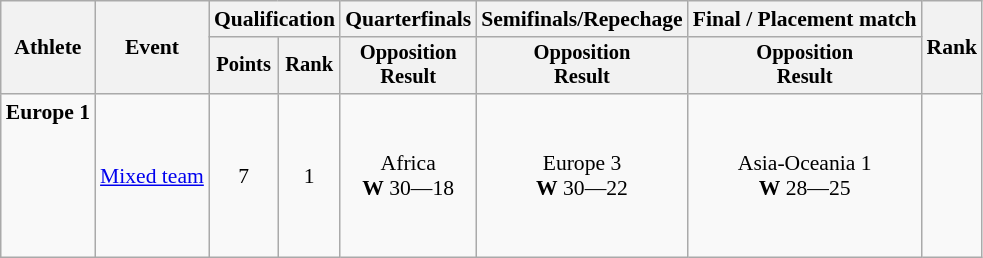<table class="wikitable" style="font-size:90%">
<tr>
<th rowspan=2>Athlete</th>
<th rowspan=2>Event</th>
<th colspan=2>Qualification</th>
<th>Quarterfinals</th>
<th>Semifinals/Repechage</th>
<th>Final / Placement match</th>
<th rowspan=2>Rank</th>
</tr>
<tr style="font-size:95%">
<th>Points</th>
<th>Rank</th>
<th>Opposition <br>Result</th>
<th>Opposition <br>Result</th>
<th>Opposition <br>Result</th>
</tr>
<tr align=center>
<td><strong>Europe 1<br><br><br><br><br><br></strong></td>
<td align="left"><a href='#'>Mixed team</a></td>
<td>7</td>
<td>1</td>
<td>Africa<br><strong>W</strong> 30—18</td>
<td>Europe 3<br><strong>W</strong> 30—22</td>
<td>Asia-Oceania 1<br><strong>W</strong> 28—25</td>
<td></td>
</tr>
</table>
